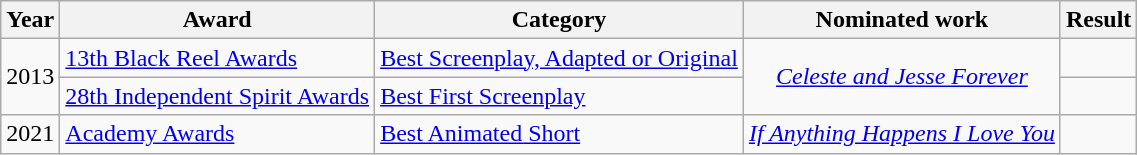<table class="wikitable">
<tr>
<th>Year</th>
<th>Award</th>
<th>Category</th>
<th>Nominated work</th>
<th>Result</th>
</tr>
<tr>
<td rowspan="2">2013</td>
<td><a href='#'>13th Black Reel Awards</a></td>
<td><a href='#'>Best Screenplay, Adapted or Original</a> </td>
<td rowspan="2" style="text-align:center;"><em><a href='#'>Celeste and Jesse Forever</a></em></td>
<td></td>
</tr>
<tr>
<td><a href='#'>28th Independent Spirit Awards</a></td>
<td><a href='#'>Best First Screenplay</a> </td>
<td></td>
</tr>
<tr>
<td rowspan="1">2021</td>
<td><a href='#'>Academy Awards</a></td>
<td><a href='#'>Best Animated Short</a></td>
<td rowspan="2" style="text-align:center;"><em><a href='#'>If Anything Happens I Love You</a></em></td>
<td></td>
</tr>
</table>
